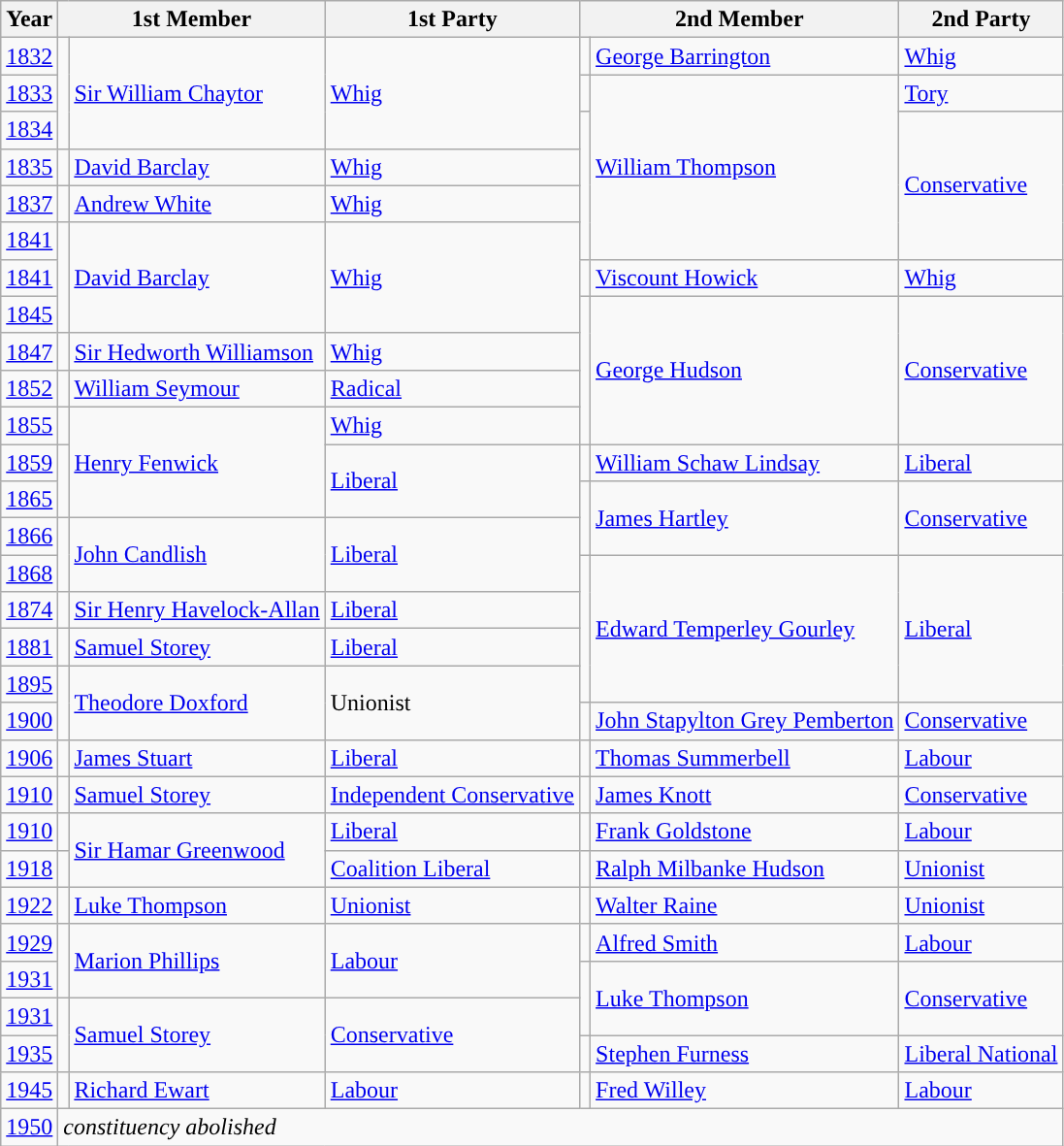<table class="wikitable">
<tr>
<th>Year</th>
<th colspan="2">1st Member</th>
<th>1st Party</th>
<th colspan="2">2nd Member</th>
<th>2nd Party</th>
</tr>
<tr>
<td><a href='#'>1832</a></td>
<td rowspan="3" style="color:inherit;background-color: "></td>
<td rowspan="3"><a href='#'>Sir William Chaytor</a></td>
<td rowspan="3"><a href='#'>Whig</a></td>
<td style="color:inherit;background-color: "></td>
<td><a href='#'>George Barrington</a></td>
<td><a href='#'>Whig</a></td>
</tr>
<tr>
<td><a href='#'>1833</a></td>
<td style="color:inherit;background-color: "></td>
<td rowspan="5"><a href='#'>William Thompson</a></td>
<td><a href='#'>Tory</a></td>
</tr>
<tr>
<td><a href='#'>1834</a></td>
<td rowspan="4" style="color:inherit;background-color: "></td>
<td rowspan="4"><a href='#'>Conservative</a></td>
</tr>
<tr>
<td><a href='#'>1835</a></td>
<td rowspan="1" style="color:inherit;background-color: "></td>
<td rowspan="1"><a href='#'>David Barclay</a></td>
<td rowspan="1"><a href='#'>Whig</a></td>
</tr>
<tr>
<td><a href='#'>1837</a></td>
<td style="color:inherit;background-color: "></td>
<td><a href='#'>Andrew White</a></td>
<td><a href='#'>Whig</a></td>
</tr>
<tr>
<td><a href='#'>1841</a></td>
<td rowspan="3" style="color:inherit;background-color: "></td>
<td rowspan="3"><a href='#'>David Barclay</a></td>
<td rowspan="3"><a href='#'>Whig</a></td>
</tr>
<tr>
<td><a href='#'>1841</a></td>
<td style="color:inherit;background-color: "></td>
<td><a href='#'>Viscount Howick</a></td>
<td><a href='#'>Whig</a></td>
</tr>
<tr>
<td><a href='#'>1845</a></td>
<td rowspan="4" style="color:inherit;background-color: "></td>
<td rowspan="4"><a href='#'>George Hudson</a></td>
<td rowspan="4"><a href='#'>Conservative</a></td>
</tr>
<tr>
<td><a href='#'>1847</a></td>
<td style="color:inherit;background-color: "></td>
<td><a href='#'>Sir Hedworth Williamson</a></td>
<td><a href='#'>Whig</a></td>
</tr>
<tr>
<td><a href='#'>1852</a></td>
<td style="color:inherit;background-color: "></td>
<td><a href='#'>William Seymour</a></td>
<td><a href='#'>Radical</a></td>
</tr>
<tr>
<td><a href='#'>1855</a></td>
<td style="color:inherit;background-color: "></td>
<td rowspan="3"><a href='#'>Henry Fenwick</a></td>
<td><a href='#'>Whig</a></td>
</tr>
<tr>
<td><a href='#'>1859</a></td>
<td rowspan="2" style="color:inherit;background-color: "></td>
<td rowspan="2"><a href='#'>Liberal</a></td>
<td style="color:inherit;background-color: "></td>
<td><a href='#'>William Schaw Lindsay</a></td>
<td><a href='#'>Liberal</a></td>
</tr>
<tr>
<td><a href='#'>1865</a></td>
<td rowspan="2" style="color:inherit;background-color: "></td>
<td rowspan="2"><a href='#'>James Hartley</a></td>
<td rowspan="2"><a href='#'>Conservative</a></td>
</tr>
<tr>
<td><a href='#'>1866</a></td>
<td rowspan="2" style="color:inherit;background-color: "></td>
<td rowspan="2"><a href='#'>John Candlish</a></td>
<td rowspan="2"><a href='#'>Liberal</a></td>
</tr>
<tr>
<td><a href='#'>1868</a></td>
<td rowspan="4" style="color:inherit;background-color: "></td>
<td rowspan="4"><a href='#'>Edward Temperley Gourley</a></td>
<td rowspan="4"><a href='#'>Liberal</a></td>
</tr>
<tr>
<td><a href='#'>1874</a></td>
<td style="color:inherit;background-color: "></td>
<td><a href='#'>Sir Henry Havelock-Allan</a></td>
<td><a href='#'>Liberal</a></td>
</tr>
<tr>
<td><a href='#'>1881</a></td>
<td style="color:inherit;background-color: "></td>
<td><a href='#'>Samuel Storey</a></td>
<td><a href='#'>Liberal</a></td>
</tr>
<tr>
<td><a href='#'>1895</a></td>
<td rowspan="2" style="color:inherit;background-color: "></td>
<td rowspan="2"><a href='#'>Theodore Doxford</a></td>
<td rowspan="2">Unionist</td>
</tr>
<tr>
<td><a href='#'>1900</a></td>
<td style="color:inherit;background-color: "></td>
<td><a href='#'>John Stapylton Grey Pemberton</a></td>
<td><a href='#'>Conservative</a></td>
</tr>
<tr>
<td><a href='#'>1906</a></td>
<td style="color:inherit;background-color: "></td>
<td><a href='#'>James Stuart</a></td>
<td><a href='#'>Liberal</a></td>
<td style="color:inherit;background-color: "></td>
<td><a href='#'>Thomas Summerbell</a></td>
<td><a href='#'>Labour</a></td>
</tr>
<tr>
<td><a href='#'>1910</a></td>
<td style="color:inherit;background-color: "></td>
<td><a href='#'>Samuel Storey</a></td>
<td><a href='#'>Independent Conservative</a></td>
<td style="color:inherit;background-color: "></td>
<td><a href='#'>James Knott</a></td>
<td><a href='#'>Conservative</a></td>
</tr>
<tr>
<td><a href='#'>1910</a></td>
<td style="color:inherit;background-color: "></td>
<td rowspan="2"><a href='#'>Sir Hamar Greenwood</a></td>
<td><a href='#'>Liberal</a></td>
<td style="color:inherit;background-color: "></td>
<td><a href='#'>Frank Goldstone</a></td>
<td><a href='#'>Labour</a></td>
</tr>
<tr>
<td><a href='#'>1918</a></td>
<td style="color:inherit;background-color: "></td>
<td><a href='#'>Coalition Liberal</a> </td>
<td style="color:inherit;background-color: "></td>
<td><a href='#'>Ralph Milbanke Hudson</a></td>
<td><a href='#'>Unionist</a></td>
</tr>
<tr>
<td><a href='#'>1922</a></td>
<td style="color:inherit;background-color: "></td>
<td><a href='#'>Luke Thompson</a></td>
<td><a href='#'>Unionist</a></td>
<td style="color:inherit;background-color: "></td>
<td><a href='#'>Walter Raine</a></td>
<td><a href='#'>Unionist</a></td>
</tr>
<tr>
<td><a href='#'>1929</a></td>
<td rowspan="2" style="color:inherit;background-color: "></td>
<td rowspan="2"><a href='#'>Marion Phillips</a></td>
<td rowspan="2"><a href='#'>Labour</a></td>
<td style="color:inherit;background-color: "></td>
<td><a href='#'>Alfred Smith</a></td>
<td><a href='#'>Labour</a></td>
</tr>
<tr>
<td><a href='#'>1931</a></td>
<td rowspan="2" style="color:inherit;background-color: "></td>
<td rowspan="2"><a href='#'>Luke Thompson</a></td>
<td rowspan="2"><a href='#'>Conservative</a></td>
</tr>
<tr>
<td><a href='#'>1931</a></td>
<td rowspan="2" style="color:inherit;background-color: "></td>
<td rowspan="2"><a href='#'>Samuel Storey</a></td>
<td rowspan="2"><a href='#'>Conservative</a></td>
</tr>
<tr>
<td><a href='#'>1935</a></td>
<td style="color:inherit;background-color: "></td>
<td><a href='#'>Stephen Furness</a></td>
<td><a href='#'>Liberal National</a></td>
</tr>
<tr>
<td><a href='#'>1945</a></td>
<td style="color:inherit;background-color: "></td>
<td><a href='#'>Richard Ewart</a></td>
<td><a href='#'>Labour</a></td>
<td style="color:inherit;background-color: "></td>
<td><a href='#'>Fred Willey</a></td>
<td><a href='#'>Labour</a></td>
</tr>
<tr>
<td><a href='#'>1950</a></td>
<td colspan="6"><em>constituency abolished</em></td>
</tr>
</table>
